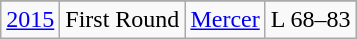<table class="wikitable">
<tr>
</tr>
<tr style="text-align:center;">
<td><a href='#'>2015</a></td>
<td>First Round</td>
<td><a href='#'>Mercer</a></td>
<td>L 68–83</td>
</tr>
</table>
